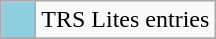<table class="wikitable">
<tr>
<td style="background:#8fcfdf;">    </td>
<td>TRS Lites entries</td>
</tr>
<tr>
</tr>
</table>
